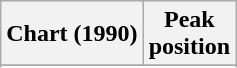<table class="wikitable sortable">
<tr>
<th align="left">Chart (1990)</th>
<th align="center">Peak<br>position</th>
</tr>
<tr>
</tr>
<tr>
</tr>
</table>
